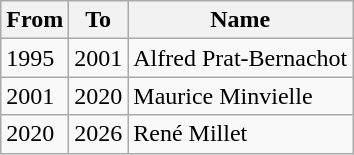<table class="wikitable">
<tr>
<th>From</th>
<th>To</th>
<th>Name</th>
</tr>
<tr>
<td>1995</td>
<td>2001</td>
<td>Alfred Prat-Bernachot</td>
</tr>
<tr>
<td>2001</td>
<td>2020</td>
<td>Maurice Minvielle</td>
</tr>
<tr>
<td>2020</td>
<td>2026</td>
<td>René Millet</td>
</tr>
</table>
